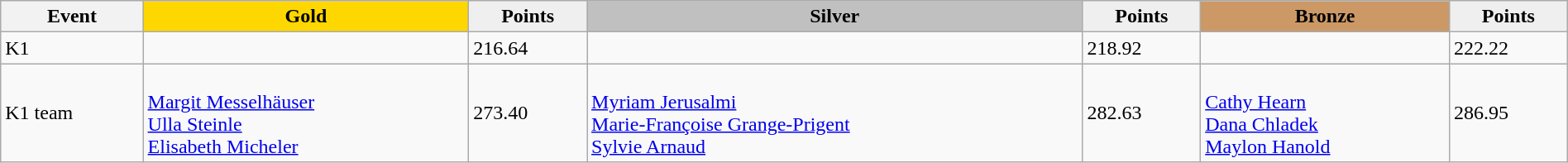<table class="wikitable" width=100%>
<tr>
<th>Event</th>
<td align=center bgcolor="gold"><strong>Gold</strong></td>
<td align=center bgcolor="EFEFEF"><strong>Points</strong></td>
<td align=center bgcolor="silver"><strong>Silver</strong></td>
<td align=center bgcolor="EFEFEF"><strong>Points</strong></td>
<td align=center bgcolor="CC9966"><strong>Bronze</strong></td>
<td align=center bgcolor="EFEFEF"><strong>Points</strong></td>
</tr>
<tr>
<td>K1</td>
<td></td>
<td>216.64</td>
<td></td>
<td>218.92</td>
<td></td>
<td>222.22</td>
</tr>
<tr>
<td>K1 team</td>
<td><br><a href='#'>Margit Messelhäuser</a><br><a href='#'>Ulla Steinle</a><br><a href='#'>Elisabeth Micheler</a></td>
<td>273.40</td>
<td><br><a href='#'>Myriam Jerusalmi</a><br><a href='#'>Marie-Françoise Grange-Prigent</a><br><a href='#'>Sylvie Arnaud</a></td>
<td>282.63</td>
<td><br><a href='#'>Cathy Hearn</a><br><a href='#'>Dana Chladek</a><br><a href='#'>Maylon Hanold</a></td>
<td>286.95</td>
</tr>
</table>
